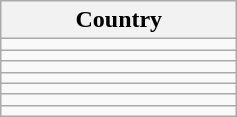<table class="wikitable sortable">
<tr>
<th scope="col" style="width:150px;">Country</th>
</tr>
<tr>
<td></td>
</tr>
<tr>
<td></td>
</tr>
<tr>
<td></td>
</tr>
<tr>
<td></td>
</tr>
<tr>
<td></td>
</tr>
<tr>
<td></td>
</tr>
<tr>
<td></td>
</tr>
</table>
